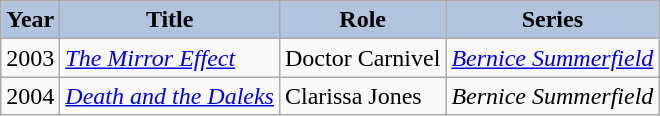<table class="wikitable">
<tr style="text-align:center;">
<th style="background:#B0C4DE;">Year</th>
<th style="background:#B0C4DE;">Title</th>
<th style="background:#B0C4DE;">Role</th>
<th style="background:#B0C4DE;">Series</th>
</tr>
<tr>
<td>2003</td>
<td><em><a href='#'>The Mirror Effect</a></em></td>
<td>Doctor Carnivel</td>
<td><em><a href='#'>Bernice Summerfield</a></em></td>
</tr>
<tr>
<td>2004</td>
<td><em><a href='#'>Death and the Daleks</a></em></td>
<td>Clarissa Jones</td>
<td><em>Bernice Summerfield</em></td>
</tr>
</table>
